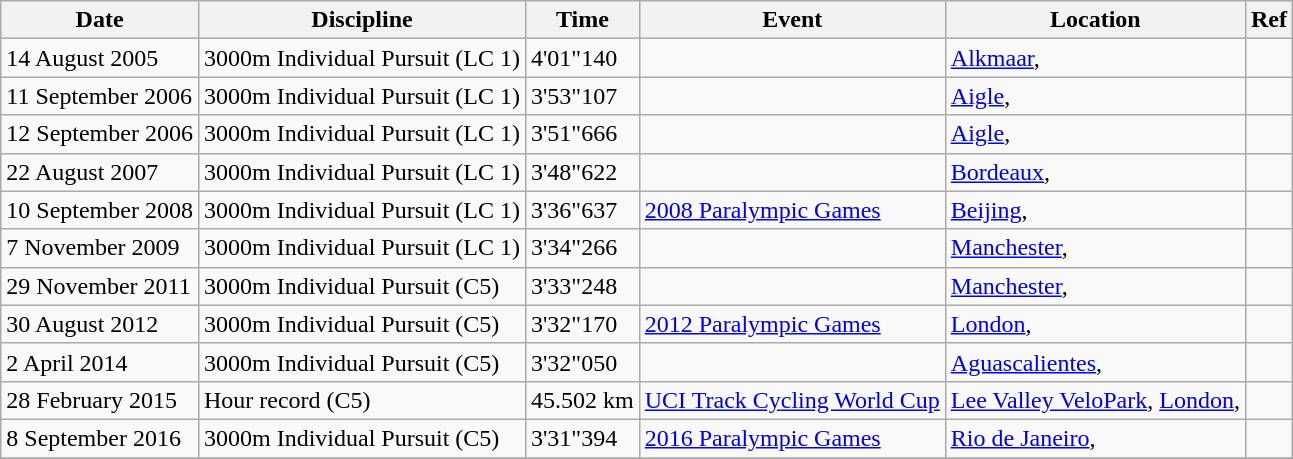<table class="wikitable">
<tr>
<th>Date</th>
<th>Discipline</th>
<th>Time</th>
<th>Event</th>
<th>Location</th>
<th>Ref</th>
</tr>
<tr>
<td>14 August 2005</td>
<td>3000m Individual Pursuit (LC 1)</td>
<td>4'01"140</td>
<td></td>
<td><a href='#'>Alkmaar</a>, </td>
<td></td>
</tr>
<tr>
<td>11 September 2006</td>
<td>3000m Individual Pursuit (LC 1)</td>
<td>3'53"107</td>
<td></td>
<td><a href='#'>Aigle</a>, </td>
<td></td>
</tr>
<tr>
<td>12 September 2006</td>
<td>3000m Individual Pursuit (LC 1)</td>
<td>3'51"666</td>
<td></td>
<td><a href='#'>Aigle</a>, </td>
<td></td>
</tr>
<tr>
<td>22 August 2007</td>
<td>3000m Individual Pursuit (LC 1)</td>
<td>3'48"622</td>
<td></td>
<td><a href='#'>Bordeaux</a>, </td>
<td></td>
</tr>
<tr>
<td>10 September 2008</td>
<td>3000m Individual Pursuit (LC 1)</td>
<td>3'36"637</td>
<td><a href='#'>2008 Paralympic Games</a></td>
<td><a href='#'>Beijing</a>, </td>
<td></td>
</tr>
<tr>
<td>7 November 2009</td>
<td>3000m Individual Pursuit (LC 1)</td>
<td>3'34"266</td>
<td></td>
<td><a href='#'>Manchester</a>, </td>
<td></td>
</tr>
<tr>
<td>29 November 2011</td>
<td>3000m Individual Pursuit (C5)</td>
<td>3'33"248</td>
<td></td>
<td><a href='#'>Manchester</a>, </td>
<td></td>
</tr>
<tr>
<td>30 August 2012</td>
<td>3000m Individual Pursuit (C5)</td>
<td>3'32"170</td>
<td><a href='#'>2012 Paralympic Games</a></td>
<td><a href='#'>London</a>, </td>
<td></td>
</tr>
<tr>
<td>2 April 2014</td>
<td>3000m Individual Pursuit (C5)</td>
<td>3'32"050</td>
<td></td>
<td><a href='#'>Aguascalientes</a>, </td>
<td></td>
</tr>
<tr>
<td>28 February 2015</td>
<td>Hour record (C5)</td>
<td>45.502 km</td>
<td><a href='#'>UCI Track Cycling World Cup</a></td>
<td><a href='#'>Lee Valley VeloPark</a>, <a href='#'>London</a>, </td>
<td></td>
</tr>
<tr>
<td>8 September 2016</td>
<td>3000m Individual Pursuit (C5)</td>
<td>3'31"394</td>
<td><a href='#'>2016 Paralympic Games</a></td>
<td><a href='#'>Rio de Janeiro</a>, </td>
<td></td>
</tr>
<tr>
</tr>
</table>
